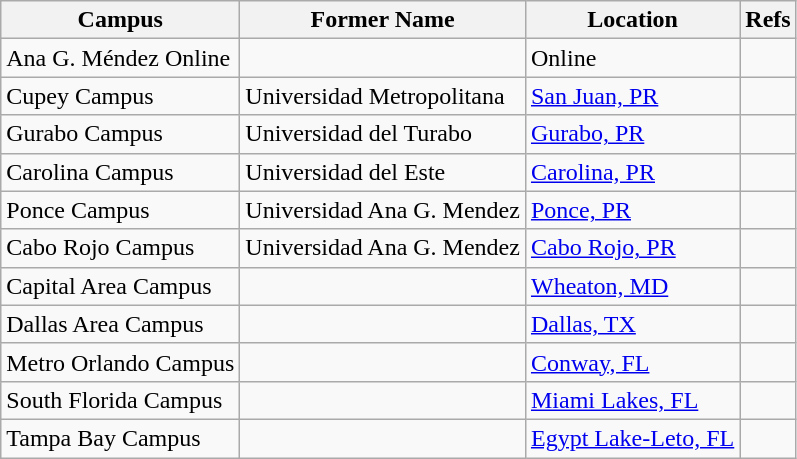<table class="wikitable sortable" style="text-align:left;">
<tr>
<th>Campus</th>
<th>Former Name</th>
<th>Location</th>
<th class="unsortable">Refs</th>
</tr>
<tr>
<td>Ana G. Méndez Online</td>
<td> </td>
<td>Online</td>
<td> </td>
</tr>
<tr>
<td>Cupey Campus</td>
<td>Universidad Metropolitana</td>
<td><a href='#'>San Juan, PR</a></td>
<td></td>
</tr>
<tr>
<td>Gurabo Campus</td>
<td>Universidad del Turabo</td>
<td><a href='#'>Gurabo, PR</a></td>
<td></td>
</tr>
<tr>
<td>Carolina Campus</td>
<td>Universidad del Este</td>
<td><a href='#'>Carolina, PR</a></td>
<td></td>
</tr>
<tr>
<td>Ponce Campus</td>
<td>Universidad Ana G. Mendez</td>
<td><a href='#'>Ponce, PR</a></td>
<td></td>
</tr>
<tr>
<td>Cabo Rojo Campus</td>
<td>Universidad Ana G. Mendez</td>
<td><a href='#'>Cabo Rojo, PR</a></td>
<td></td>
</tr>
<tr>
<td>Capital Area Campus</td>
<td> </td>
<td><a href='#'>Wheaton, MD</a></td>
<td></td>
</tr>
<tr>
<td>Dallas Area Campus</td>
<td> </td>
<td><a href='#'>Dallas, TX</a></td>
<td></td>
</tr>
<tr>
<td>Metro Orlando Campus</td>
<td> </td>
<td><a href='#'>Conway, FL</a></td>
<td></td>
</tr>
<tr>
<td>South Florida Campus</td>
<td> </td>
<td><a href='#'>Miami Lakes, FL</a></td>
<td></td>
</tr>
<tr>
<td>Tampa Bay Campus</td>
<td> </td>
<td><a href='#'>Egypt Lake-Leto, FL</a></td>
<td></td>
</tr>
</table>
